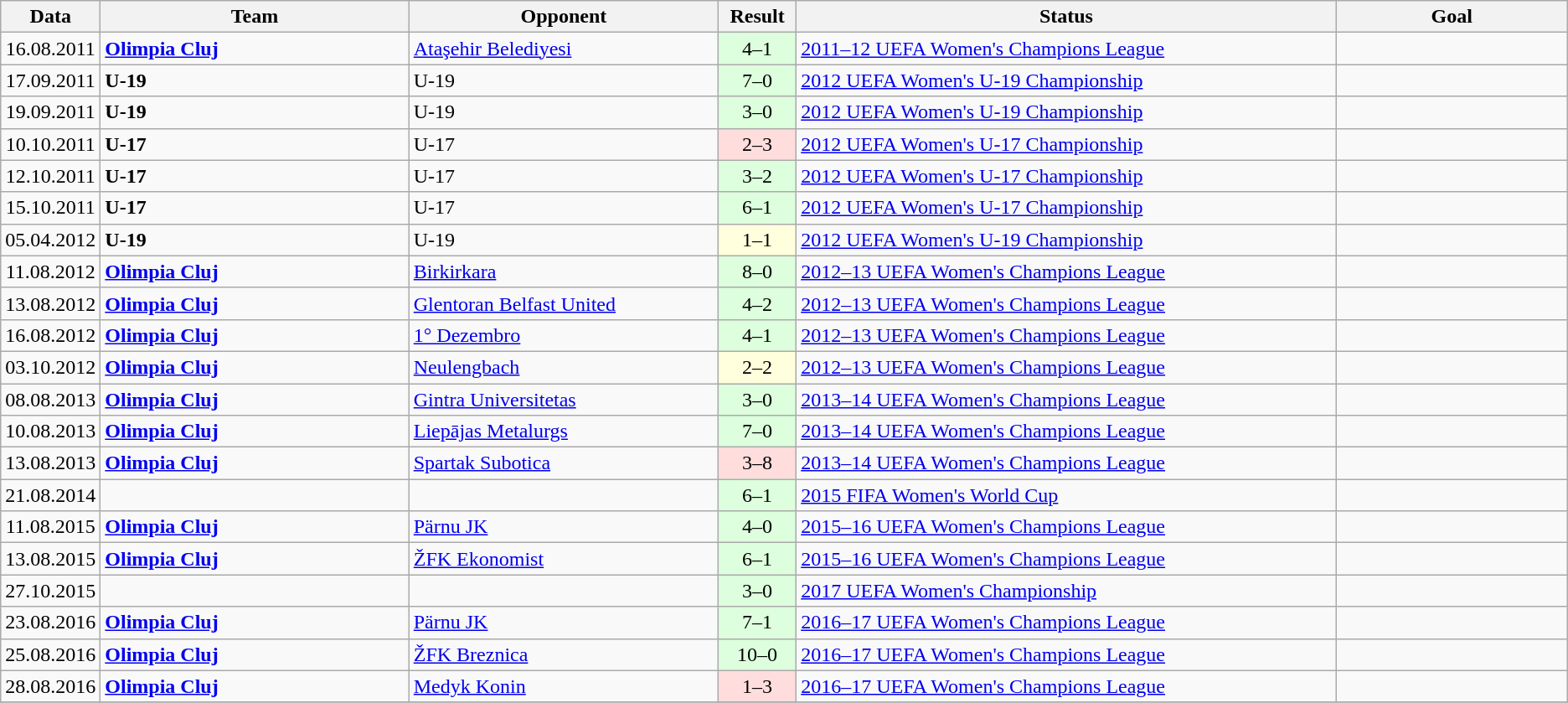<table class="wikitable sortable">
<tr align=center>
<th width=5%>Data</th>
<th width=20%>Team</th>
<th width=20%>Opponent</th>
<th width=5%>Result</th>
<th width=35%>Status</th>
<th width=15%>Goal</th>
</tr>
<tr align=left>
<td align=center>16.08.2011</td>
<td><strong> <a href='#'>Olimpia Cluj</a></strong></td>
<td> <a href='#'>Ataşehir Belediyesi</a></td>
<td align=center bgcolor="#ddffdd">4–1</td>
<td><a href='#'>2011–12 UEFA Women's Champions League</a></td>
<td></td>
</tr>
<tr align=left>
<td align=center>17.09.2011</td>
<td><strong> U-19</strong></td>
<td> U-19</td>
<td align=center bgcolor="#ddffdd">7–0</td>
<td><a href='#'>2012 UEFA Women's U-19 Championship</a></td>
<td></td>
</tr>
<tr align=left>
<td align=center>19.09.2011</td>
<td><strong> U-19</strong></td>
<td> U-19</td>
<td align=center bgcolor="#ddffdd">3–0</td>
<td><a href='#'>2012 UEFA Women's U-19 Championship</a></td>
<td></td>
</tr>
<tr align=left>
<td align=center>10.10.2011</td>
<td><strong> U-17</strong></td>
<td> U-17</td>
<td align=center bgcolor="#ffdddd">2–3</td>
<td><a href='#'>2012 UEFA Women's U-17 Championship</a></td>
<td></td>
</tr>
<tr align=left>
<td align=center>12.10.2011</td>
<td><strong> U-17</strong></td>
<td> U-17</td>
<td align=center bgcolor="#ddffdd">3–2</td>
<td><a href='#'>2012 UEFA Women's U-17 Championship</a></td>
<td></td>
</tr>
<tr align=left>
<td align=center>15.10.2011</td>
<td><strong> U-17</strong></td>
<td> U-17</td>
<td align=center bgcolor="#ddffdd">6–1</td>
<td><a href='#'>2012 UEFA Women's U-17 Championship</a></td>
<td></td>
</tr>
<tr align=left>
<td align=center>05.04.2012</td>
<td><strong> U-19</strong></td>
<td> U-19</td>
<td align=center bgcolor="#ffffdd">1–1</td>
<td><a href='#'>2012 UEFA Women's U-19 Championship</a></td>
<td></td>
</tr>
<tr align=left>
<td align=center>11.08.2012</td>
<td><strong> <a href='#'>Olimpia Cluj</a></strong></td>
<td> <a href='#'>Birkirkara</a></td>
<td align=center bgcolor="#ddffdd">8–0</td>
<td><a href='#'>2012–13 UEFA Women's Champions League</a></td>
<td></td>
</tr>
<tr align=left>
<td align=center>13.08.2012</td>
<td><strong> <a href='#'>Olimpia Cluj</a></strong></td>
<td> <a href='#'>Glentoran Belfast United</a></td>
<td align=center bgcolor="#ddffdd">4–2</td>
<td><a href='#'>2012–13 UEFA Women's Champions League</a></td>
<td></td>
</tr>
<tr align=left>
<td align=center>16.08.2012</td>
<td><strong> <a href='#'>Olimpia Cluj</a></strong></td>
<td> <a href='#'>1° Dezembro</a></td>
<td align=center bgcolor="#ddffdd">4–1</td>
<td><a href='#'>2012–13 UEFA Women's Champions League</a></td>
<td></td>
</tr>
<tr align=left>
<td align=center>03.10.2012</td>
<td><strong> <a href='#'>Olimpia Cluj</a></strong></td>
<td> <a href='#'>Neulengbach</a></td>
<td align=center bgcolor="#ffffdd">2–2</td>
<td><a href='#'>2012–13 UEFA Women's Champions League</a></td>
<td></td>
</tr>
<tr align=left>
<td align=center>08.08.2013</td>
<td><strong> <a href='#'>Olimpia Cluj</a></strong></td>
<td> <a href='#'>Gintra Universitetas</a></td>
<td align=center bgcolor="#ddffdd">3–0</td>
<td><a href='#'>2013–14 UEFA Women's Champions League</a></td>
<td></td>
</tr>
<tr align=left>
<td align=center>10.08.2013</td>
<td><strong> <a href='#'>Olimpia Cluj</a></strong></td>
<td> <a href='#'>Liepājas Metalurgs</a></td>
<td align=center bgcolor="#ddffdd">7–0</td>
<td><a href='#'>2013–14 UEFA Women's Champions League</a></td>
<td></td>
</tr>
<tr align=left>
<td align=center>13.08.2013</td>
<td><strong> <a href='#'>Olimpia Cluj</a></strong></td>
<td> <a href='#'>Spartak Subotica</a></td>
<td align=center bgcolor="#ffdddd">3–8</td>
<td><a href='#'>2013–14 UEFA Women's Champions League</a></td>
<td></td>
</tr>
<tr align=left>
<td align=center>21.08.2014</td>
<td><strong></strong></td>
<td></td>
<td align=center bgcolor="#ddffdd">6–1</td>
<td><a href='#'>2015 FIFA Women's World Cup</a></td>
<td></td>
</tr>
<tr align=left>
<td align=center>11.08.2015</td>
<td><strong> <a href='#'>Olimpia Cluj</a></strong></td>
<td> <a href='#'>Pärnu JK</a></td>
<td align=center bgcolor="#ddffdd">4–0</td>
<td><a href='#'>2015–16 UEFA Women's Champions League</a></td>
<td></td>
</tr>
<tr align=left>
<td align=center>13.08.2015</td>
<td><strong> <a href='#'>Olimpia Cluj</a></strong></td>
<td> <a href='#'>ŽFK Ekonomist</a></td>
<td align=center bgcolor="#ddffdd">6–1</td>
<td><a href='#'>2015–16 UEFA Women's Champions League</a></td>
<td></td>
</tr>
<tr align=left>
<td align=center>27.10.2015</td>
<td><strong></strong></td>
<td></td>
<td align=center bgcolor="#ddffdd">3–0</td>
<td><a href='#'>2017 UEFA Women's Championship</a></td>
<td></td>
</tr>
<tr align=left>
<td align=center>23.08.2016</td>
<td><strong> <a href='#'>Olimpia Cluj</a></strong></td>
<td> <a href='#'>Pärnu JK</a></td>
<td align=center bgcolor="#ddffdd">7–1</td>
<td><a href='#'>2016–17 UEFA Women's Champions League</a></td>
<td></td>
</tr>
<tr align=left>
<td align=center>25.08.2016</td>
<td><strong> <a href='#'>Olimpia Cluj</a></strong></td>
<td> <a href='#'>ŽFK Breznica</a></td>
<td align=center bgcolor="#ddffdd">10–0</td>
<td><a href='#'>2016–17 UEFA Women's Champions League</a></td>
<td></td>
</tr>
<tr align=left>
<td align=center>28.08.2016</td>
<td><strong> <a href='#'>Olimpia Cluj</a></strong></td>
<td> <a href='#'>Medyk Konin</a></td>
<td align=center bgcolor="#ffdddd">1–3</td>
<td><a href='#'>2016–17 UEFA Women's Champions League</a></td>
<td></td>
</tr>
<tr>
</tr>
</table>
